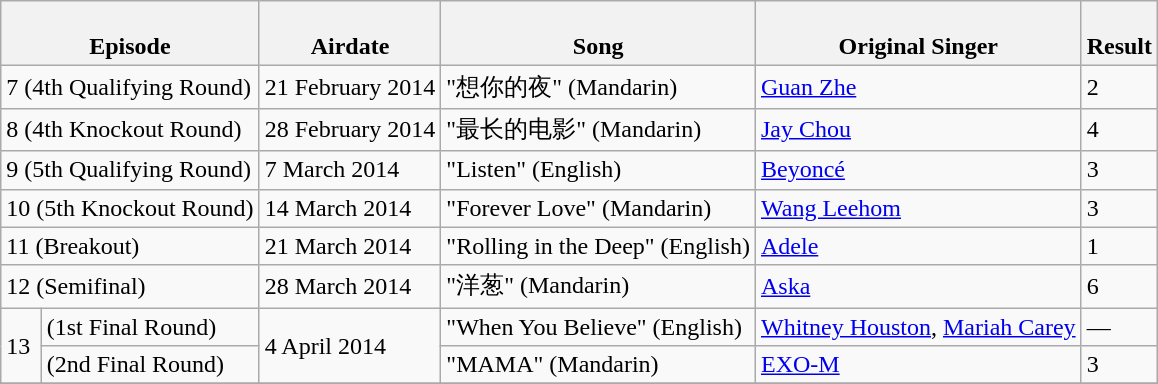<table class="wikitable">
<tr>
<th colspan="2"><br>Episode</th>
<th><br>Airdate</th>
<th><br>Song</th>
<th><br>Original Singer</th>
<th><br>Result</th>
</tr>
<tr>
<td colspan="2">7 (4th Qualifying Round)</td>
<td>21 February 2014</td>
<td>"想你的夜" (Mandarin)</td>
<td><a href='#'>Guan Zhe</a></td>
<td>2</td>
</tr>
<tr>
<td colspan="2">8 (4th Knockout Round)</td>
<td>28 February 2014</td>
<td>"最长的电影" (Mandarin)</td>
<td><a href='#'>Jay Chou</a></td>
<td>4</td>
</tr>
<tr>
<td colspan="2">9 (5th Qualifying Round)</td>
<td>7 March 2014</td>
<td>"Listen" (English)</td>
<td><a href='#'>Beyoncé</a></td>
<td>3</td>
</tr>
<tr>
<td colspan="2">10 (5th Knockout Round)</td>
<td>14 March 2014</td>
<td>"Forever Love" (Mandarin)</td>
<td><a href='#'>Wang Leehom</a></td>
<td>3</td>
</tr>
<tr>
<td colspan="2">11 (Breakout)</td>
<td>21 March 2014</td>
<td>"Rolling in the Deep" (English)</td>
<td><a href='#'>Adele</a></td>
<td>1</td>
</tr>
<tr>
<td colspan="2">12 (Semifinal)</td>
<td>28 March 2014</td>
<td>"洋葱" (Mandarin)</td>
<td><a href='#'>Aska</a></td>
<td>6</td>
</tr>
<tr>
<td rowspan="2">13</td>
<td>(1st Final Round)</td>
<td rowspan=2>4 April 2014</td>
<td>"When You Believe" (English)</td>
<td><a href='#'>Whitney Houston</a>, <a href='#'>Mariah Carey</a></td>
<td>—</td>
</tr>
<tr>
<td>(2nd Final Round)</td>
<td>"MAMA" (Mandarin)</td>
<td><a href='#'>EXO-M</a></td>
<td>3</td>
</tr>
<tr>
</tr>
</table>
